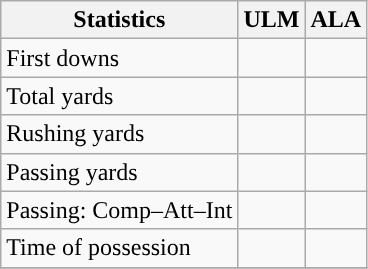<table class="wikitable" style="float: left;">
<tr>
<th>Statistics</th>
<th>ULM</th>
<th>ALA</th>
</tr>
<tr>
<td>First downs</td>
<td></td>
<td></td>
</tr>
<tr>
<td>Total yards</td>
<td></td>
<td></td>
</tr>
<tr>
<td>Rushing yards</td>
<td></td>
<td></td>
</tr>
<tr>
<td>Passing yards</td>
<td></td>
<td></td>
</tr>
<tr>
<td>Passing: Comp–Att–Int</td>
<td></td>
<td></td>
</tr>
<tr>
<td>Time of possession</td>
<td></td>
<td></td>
</tr>
<tr>
</tr>
</table>
